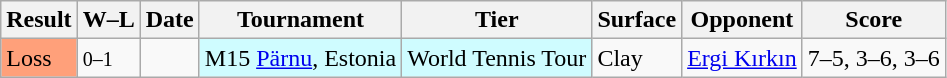<table class="sortable wikitable">
<tr>
<th>Result</th>
<th class="unsortable">W–L</th>
<th>Date</th>
<th>Tournament</th>
<th>Tier</th>
<th>Surface</th>
<th>Opponent</th>
<th class="unsortable">Score</th>
</tr>
<tr>
<td bgcolor=FFA07A>Loss</td>
<td><small>0–1</small></td>
<td></td>
<td style="background:#cffcff;">M15 <a href='#'>Pärnu</a>, Estonia</td>
<td style="background:#cffcff;">World Tennis Tour</td>
<td>Clay</td>
<td> <a href='#'>Ergi Kırkın</a></td>
<td>7–5, 3–6, 3–6</td>
</tr>
</table>
